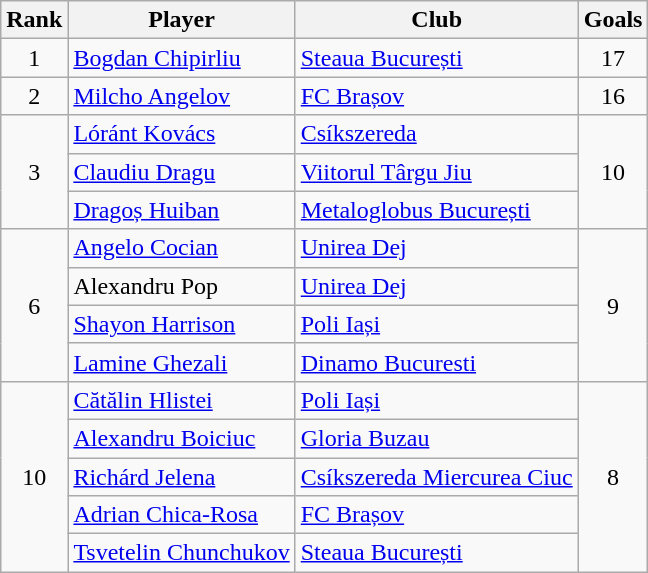<table class="wikitable">
<tr>
<th>Rank</th>
<th>Player</th>
<th>Club</th>
<th>Goals</th>
</tr>
<tr>
<td rowspan="1" align="center">1</td>
<td> <a href='#'>Bogdan Chipirliu</a></td>
<td><a href='#'>Steaua București</a></td>
<td rowspan="1" align="center">17</td>
</tr>
<tr>
<td rowspan="1" align="center">2</td>
<td> <a href='#'>Milcho Angelov</a></td>
<td><a href='#'>FC Brașov</a></td>
<td rowspan="1" align="center">16</td>
</tr>
<tr>
<td rowspan="3" align="center">3</td>
<td> <a href='#'>Lóránt Kovács</a></td>
<td><a href='#'>Csíkszereda</a></td>
<td rowspan="3" align="center">10</td>
</tr>
<tr>
<td> <a href='#'>Claudiu Dragu</a></td>
<td><a href='#'>Viitorul Târgu Jiu</a></td>
</tr>
<tr>
<td> <a href='#'>Dragoș Huiban</a></td>
<td><a href='#'>Metaloglobus București</a></td>
</tr>
<tr>
<td rowspan="4" align="center">6</td>
<td> <a href='#'>Angelo Cocian</a></td>
<td><a href='#'>Unirea Dej</a></td>
<td rowspan="4" align="center">9</td>
</tr>
<tr>
<td> Alexandru Pop</td>
<td><a href='#'>Unirea Dej</a></td>
</tr>
<tr>
<td> <a href='#'>Shayon Harrison</a></td>
<td><a href='#'>Poli Iași</a></td>
</tr>
<tr>
<td> <a href='#'>Lamine Ghezali</a></td>
<td><a href='#'>Dinamo Bucuresti</a></td>
</tr>
<tr>
<td rowspan="5" align="center">10</td>
<td> <a href='#'>Cătălin Hlistei</a></td>
<td><a href='#'>Poli Iași</a></td>
<td rowspan="5" align="center">8</td>
</tr>
<tr>
<td> <a href='#'>Alexandru Boiciuc</a></td>
<td><a href='#'>Gloria Buzau</a></td>
</tr>
<tr>
<td> <a href='#'>Richárd Jelena</a></td>
<td><a href='#'>Csíkszereda Miercurea Ciuc</a></td>
</tr>
<tr>
<td> <a href='#'>Adrian Chica-Rosa</a></td>
<td><a href='#'>FC Brașov</a></td>
</tr>
<tr>
<td> <a href='#'>Tsvetelin Chunchukov</a></td>
<td><a href='#'>Steaua București</a></td>
</tr>
</table>
